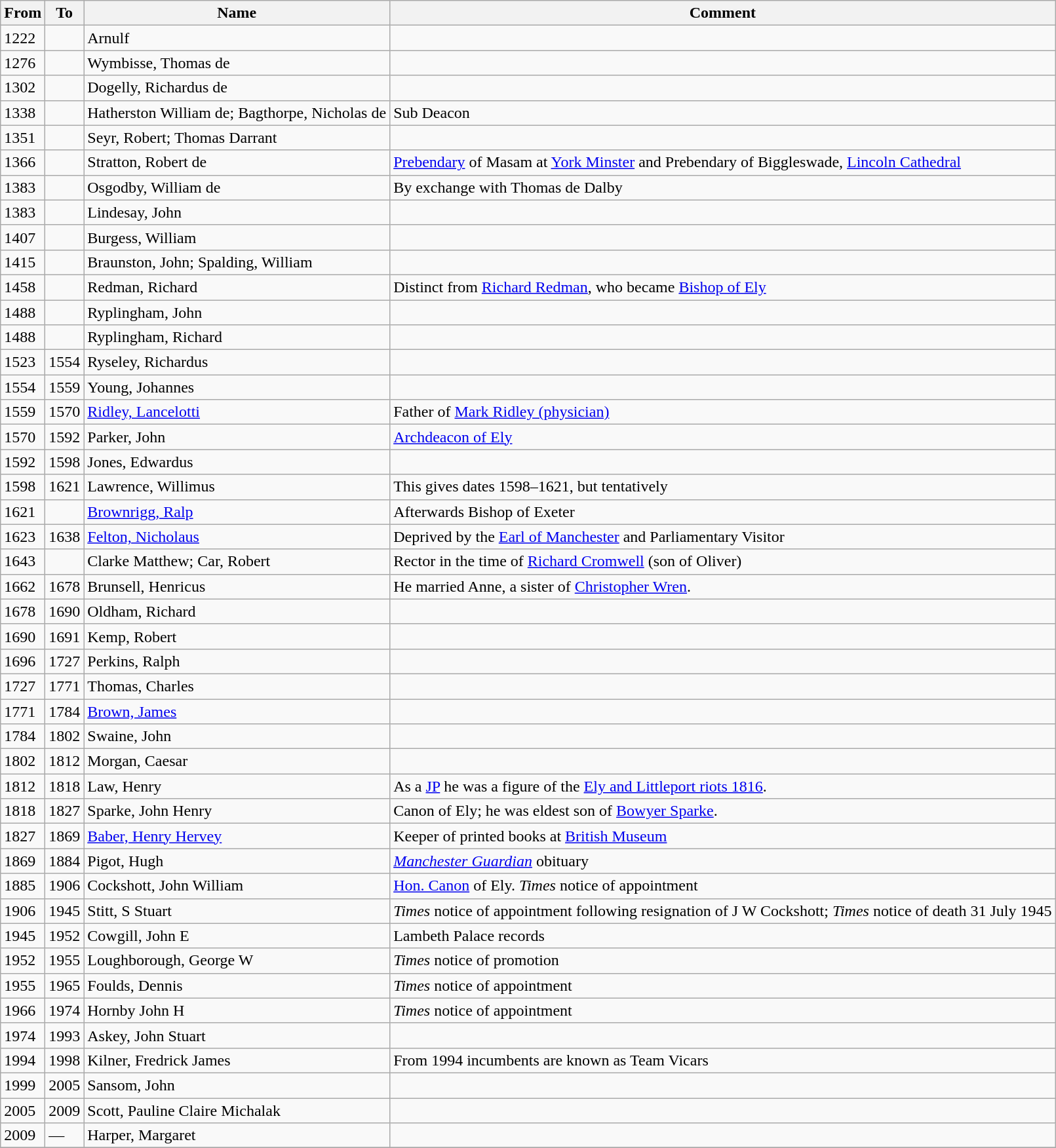<table class="wikitable sortable collapsible" border="1">
<tr>
<th scope="col">From</th>
<th scope="col">To</th>
<th scope="col">Name</th>
<th scope="col" class="unsortable">Comment</th>
</tr>
<tr>
<td>1222</td>
<td></td>
<td>Arnulf</td>
<td></td>
</tr>
<tr>
<td>1276</td>
<td></td>
<td>Wymbisse, Thomas de</td>
<td></td>
</tr>
<tr>
<td>1302</td>
<td></td>
<td>Dogelly, Richardus de</td>
<td></td>
</tr>
<tr>
<td>1338</td>
<td></td>
<td>Hatherston William de; Bagthorpe, Nicholas de</td>
<td>Sub Deacon</td>
</tr>
<tr>
<td>1351</td>
<td></td>
<td>Seyr, Robert; Thomas Darrant</td>
<td></td>
</tr>
<tr>
<td>1366</td>
<td></td>
<td>Stratton, Robert de</td>
<td><a href='#'>Prebendary</a> of Masam at <a href='#'>York Minster</a> and Prebendary of Biggleswade, <a href='#'>Lincoln Cathedral</a></td>
</tr>
<tr>
<td>1383</td>
<td></td>
<td>Osgodby, William de</td>
<td>By exchange with Thomas de Dalby</td>
</tr>
<tr>
<td>1383</td>
<td></td>
<td>Lindesay, John</td>
<td></td>
</tr>
<tr>
<td>1407</td>
<td></td>
<td>Burgess, William</td>
<td></td>
</tr>
<tr>
<td>1415</td>
<td></td>
<td>Braunston, John; Spalding, William</td>
<td></td>
</tr>
<tr>
<td>1458</td>
<td></td>
<td>Redman, Richard</td>
<td>Distinct from <a href='#'>Richard Redman</a>, who became <a href='#'>Bishop of Ely</a></td>
</tr>
<tr>
<td>1488</td>
<td></td>
<td>Ryplingham, John</td>
<td></td>
</tr>
<tr>
<td>1488</td>
<td></td>
<td>Ryplingham, Richard</td>
<td></td>
</tr>
<tr>
<td>1523</td>
<td>1554</td>
<td>Ryseley, Richardus</td>
<td></td>
</tr>
<tr>
<td>1554</td>
<td>1559</td>
<td>Young, Johannes</td>
<td></td>
</tr>
<tr>
<td>1559</td>
<td>1570</td>
<td><a href='#'>Ridley, Lancelotti</a></td>
<td>Father of <a href='#'>Mark Ridley (physician)</a></td>
</tr>
<tr>
<td>1570</td>
<td>1592</td>
<td>Parker, John</td>
<td><a href='#'>Archdeacon of Ely</a></td>
</tr>
<tr>
<td>1592</td>
<td>1598</td>
<td>Jones, Edwardus</td>
<td></td>
</tr>
<tr>
<td>1598</td>
<td>1621</td>
<td>Lawrence, Willimus</td>
<td>This gives dates 1598–1621, but tentatively</td>
</tr>
<tr>
<td>1621</td>
<td></td>
<td><a href='#'>Brownrigg, Ralp</a></td>
<td>Afterwards Bishop of Exeter</td>
</tr>
<tr>
<td>1623</td>
<td>1638</td>
<td><a href='#'>Felton, Nicholaus</a></td>
<td>Deprived by the <a href='#'>Earl of Manchester</a> and Parliamentary Visitor</td>
</tr>
<tr>
<td>1643</td>
<td></td>
<td>Clarke Matthew; Car, Robert</td>
<td>Rector in the time of <a href='#'>Richard Cromwell</a> (son of Oliver)</td>
</tr>
<tr>
<td>1662</td>
<td>1678</td>
<td>Brunsell, Henricus</td>
<td>He married Anne, a sister of <a href='#'>Christopher Wren</a>.</td>
</tr>
<tr>
<td>1678</td>
<td>1690</td>
<td>Oldham, Richard</td>
<td></td>
</tr>
<tr>
<td>1690</td>
<td>1691</td>
<td>Kemp, Robert</td>
<td></td>
</tr>
<tr>
<td>1696</td>
<td>1727</td>
<td>Perkins, Ralph</td>
<td></td>
</tr>
<tr>
<td>1727</td>
<td>1771</td>
<td>Thomas, Charles</td>
<td></td>
</tr>
<tr>
<td>1771</td>
<td>1784</td>
<td><a href='#'>Brown, James</a></td>
<td></td>
</tr>
<tr>
<td>1784</td>
<td>1802</td>
<td>Swaine, John</td>
<td></td>
</tr>
<tr>
<td>1802</td>
<td>1812</td>
<td>Morgan, Caesar</td>
<td></td>
</tr>
<tr>
<td>1812</td>
<td>1818</td>
<td>Law, Henry</td>
<td>As a <a href='#'>JP</a> he was a figure of the <a href='#'>Ely and Littleport riots 1816</a>.</td>
</tr>
<tr>
<td>1818</td>
<td>1827</td>
<td>Sparke, John Henry</td>
<td>Canon of Ely; he was eldest son of <a href='#'>Bowyer Sparke</a>.</td>
</tr>
<tr>
<td>1827</td>
<td>1869</td>
<td><a href='#'>Baber, Henry Hervey</a></td>
<td>Keeper of printed books at <a href='#'>British Museum</a></td>
</tr>
<tr>
<td>1869</td>
<td>1884</td>
<td>Pigot, Hugh</td>
<td><em><a href='#'>Manchester Guardian</a></em> obituary</td>
</tr>
<tr>
<td>1885</td>
<td>1906</td>
<td>Cockshott, John William</td>
<td><a href='#'>Hon. Canon</a> of Ely. <em>Times</em> notice of appointment</td>
</tr>
<tr>
<td>1906</td>
<td>1945</td>
<td>Stitt, S Stuart</td>
<td><em>Times</em> notice of appointment following resignation of J W Cockshott; <em>Times</em> notice of death 31 July 1945</td>
</tr>
<tr>
<td>1945</td>
<td>1952</td>
<td>Cowgill, John E</td>
<td>Lambeth Palace records</td>
</tr>
<tr>
<td>1952</td>
<td>1955</td>
<td>Loughborough, George W</td>
<td><em>Times</em> notice of promotion</td>
</tr>
<tr>
<td>1955</td>
<td>1965</td>
<td>Foulds, Dennis</td>
<td><em>Times</em> notice of appointment</td>
</tr>
<tr>
<td>1966</td>
<td>1974</td>
<td>Hornby John H</td>
<td><em>Times</em> notice of appointment</td>
</tr>
<tr>
<td>1974</td>
<td>1993</td>
<td>Askey, John Stuart</td>
<td></td>
</tr>
<tr>
<td>1994</td>
<td>1998</td>
<td>Kilner, Fredrick James</td>
<td>From 1994 incumbents are known as Team Vicars</td>
</tr>
<tr>
<td>1999</td>
<td>2005</td>
<td>Sansom, John</td>
<td></td>
</tr>
<tr>
<td>2005</td>
<td>2009</td>
<td>Scott, Pauline Claire Michalak</td>
<td></td>
</tr>
<tr>
<td>2009</td>
<td>—</td>
<td>Harper, Margaret</td>
<td></td>
</tr>
<tr>
</tr>
</table>
